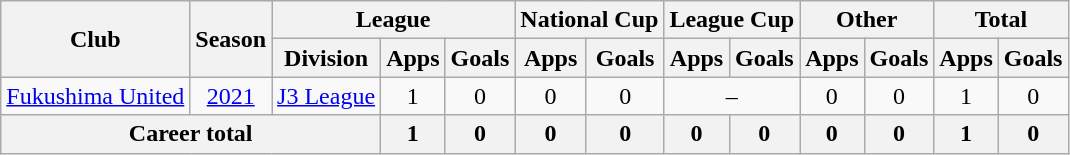<table class="wikitable" style="text-align: center">
<tr>
<th rowspan="2">Club</th>
<th rowspan="2">Season</th>
<th colspan="3">League</th>
<th colspan="2">National Cup</th>
<th colspan="2">League Cup</th>
<th colspan="2">Other</th>
<th colspan="2">Total</th>
</tr>
<tr>
<th>Division</th>
<th>Apps</th>
<th>Goals</th>
<th>Apps</th>
<th>Goals</th>
<th>Apps</th>
<th>Goals</th>
<th>Apps</th>
<th>Goals</th>
<th>Apps</th>
<th>Goals</th>
</tr>
<tr>
<td><a href='#'>Fukushima United</a></td>
<td><a href='#'>2021</a></td>
<td><a href='#'>J3 League</a></td>
<td>1</td>
<td>0</td>
<td>0</td>
<td>0</td>
<td colspan="2">–</td>
<td>0</td>
<td>0</td>
<td>1</td>
<td>0</td>
</tr>
<tr>
<th colspan=3>Career total</th>
<th>1</th>
<th>0</th>
<th>0</th>
<th>0</th>
<th>0</th>
<th>0</th>
<th>0</th>
<th>0</th>
<th>1</th>
<th>0</th>
</tr>
</table>
